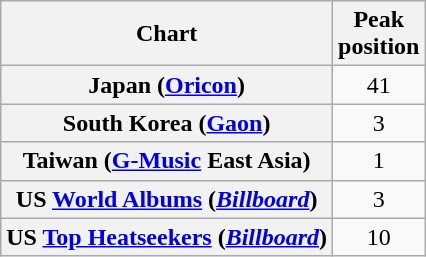<table class="wikitable sortable plainrowheaders">
<tr>
<th>Chart</th>
<th>Peak<br>position</th>
</tr>
<tr>
<th scope="row">Japan (<a href='#'>Oricon</a>)</th>
<td align="center">41</td>
</tr>
<tr>
<th scope="row">South Korea (<a href='#'>Gaon</a>)</th>
<td align="center">3</td>
</tr>
<tr>
<th scope="row">Taiwan (<a href='#'>G-Music</a> East Asia)</th>
<td align="center">1</td>
</tr>
<tr>
<th scope=row>US <a href='#'>World Albums</a> (<em><a href='#'>Billboard</a></em>)</th>
<td align="center">3</td>
</tr>
<tr>
<th scope="row">US <a href='#'>Top Heatseekers</a> (<em><a href='#'>Billboard</a></em>)</th>
<td align="center">10</td>
</tr>
</table>
